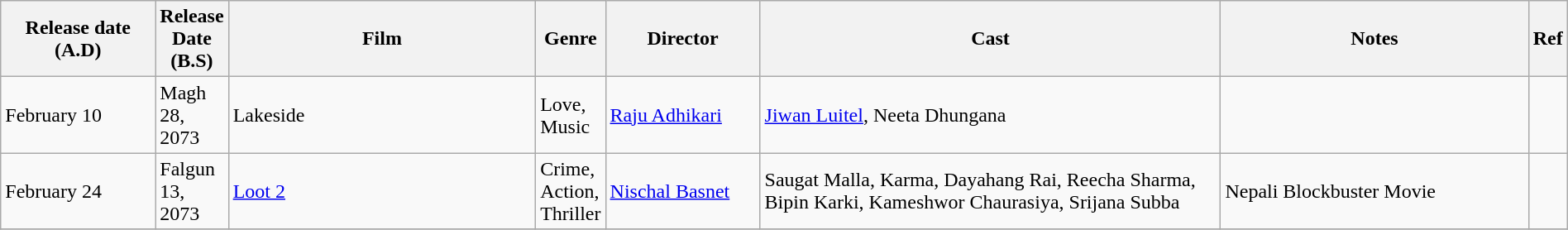<table class="wikitable sortable" style="width:100%">
<tr>
<th style="width:10%;">Release date (A.D)</th>
<th>Release Date (B.S)</th>
<th style="width:20%;">Film</th>
<th>Genre</th>
<th style="width:10%;">Director</th>
<th style="width:30%;">Cast</th>
<th style="width:20%;">Notes</th>
<th style="width:2%;">Ref</th>
</tr>
<tr>
<td>February 10</td>
<td>Magh 28, 2073</td>
<td>Lakeside</td>
<td>Love, Music</td>
<td><a href='#'>Raju Adhikari</a></td>
<td><a href='#'>Jiwan Luitel</a>, Neeta Dhungana</td>
<td></td>
<td></td>
</tr>
<tr>
<td>February 24</td>
<td>Falgun 13, 2073</td>
<td><a href='#'>Loot 2</a></td>
<td>Crime, Action, Thriller</td>
<td><a href='#'>Nischal Basnet</a></td>
<td>Saugat Malla, Karma, Dayahang Rai, Reecha Sharma, Bipin Karki, Kameshwor Chaurasiya, Srijana Subba</td>
<td>Nepali Blockbuster Movie</td>
<td></td>
</tr>
<tr>
</tr>
</table>
